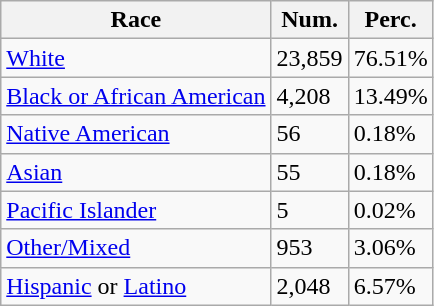<table class="wikitable">
<tr>
<th>Race</th>
<th>Num.</th>
<th>Perc.</th>
</tr>
<tr>
<td><a href='#'>White</a></td>
<td>23,859</td>
<td>76.51%</td>
</tr>
<tr>
<td><a href='#'>Black or African American</a></td>
<td>4,208</td>
<td>13.49%</td>
</tr>
<tr>
<td><a href='#'>Native American</a></td>
<td>56</td>
<td>0.18%</td>
</tr>
<tr>
<td><a href='#'>Asian</a></td>
<td>55</td>
<td>0.18%</td>
</tr>
<tr>
<td><a href='#'>Pacific Islander</a></td>
<td>5</td>
<td>0.02%</td>
</tr>
<tr>
<td><a href='#'>Other/Mixed</a></td>
<td>953</td>
<td>3.06%</td>
</tr>
<tr>
<td><a href='#'>Hispanic</a> or <a href='#'>Latino</a></td>
<td>2,048</td>
<td>6.57%</td>
</tr>
</table>
